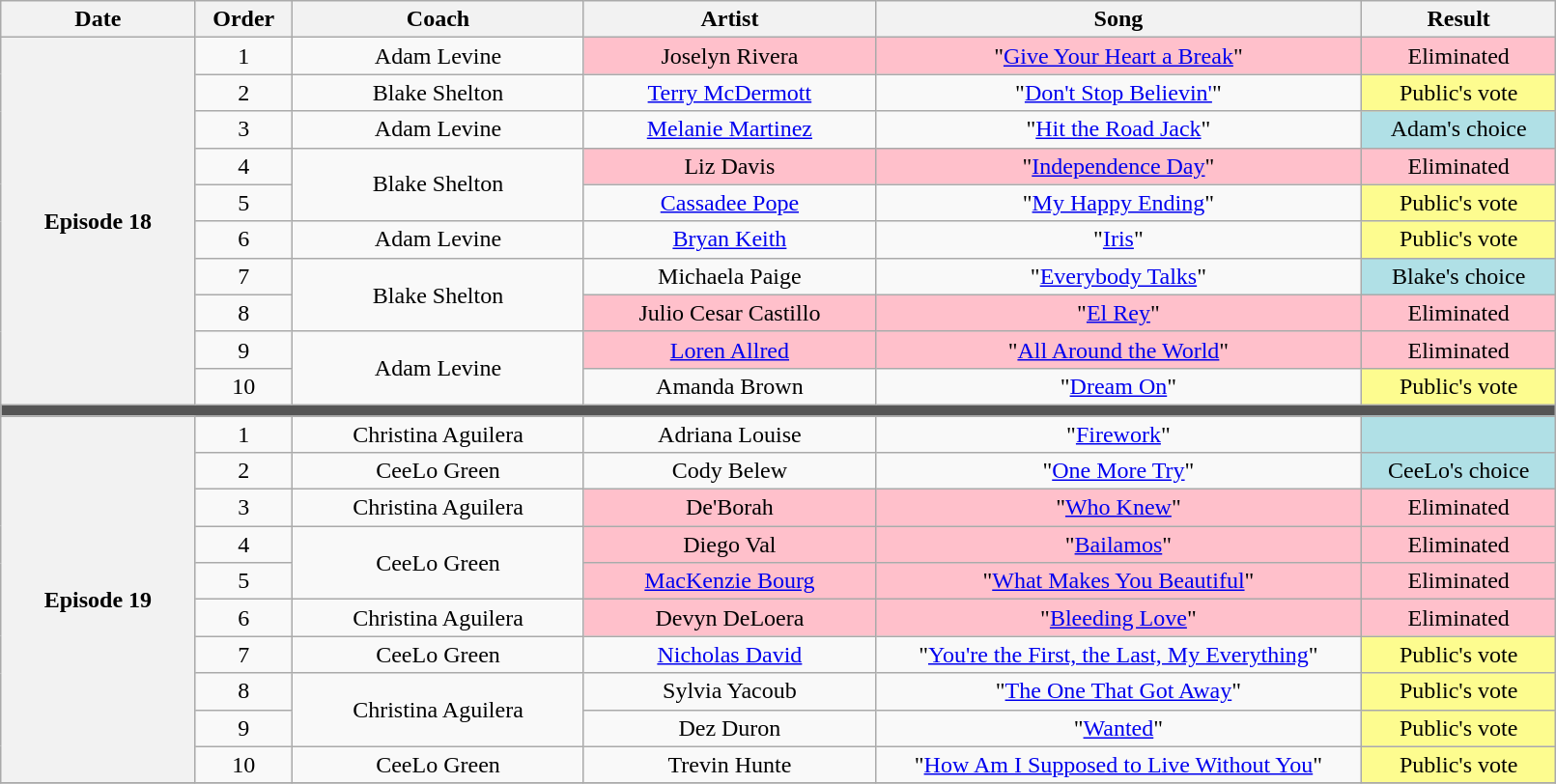<table class="wikitable" style="text-align:center; width:85%;">
<tr>
<th width="10%">Date</th>
<th width="05%">Order</th>
<th width="15%">Coach</th>
<th width="15%">Artist</th>
<th width="25%">Song</th>
<th width="10%">Result</th>
</tr>
<tr>
<th rowspan="10" scope="row">Episode 18<br></th>
<td>1</td>
<td>Adam Levine</td>
<td style="background:pink;">Joselyn Rivera</td>
<td style="background:pink;">"<a href='#'>Give Your Heart a Break</a>"</td>
<td style="background:pink;">Eliminated</td>
</tr>
<tr>
<td>2</td>
<td>Blake Shelton</td>
<td><a href='#'>Terry McDermott</a></td>
<td>"<a href='#'>Don't Stop Believin'</a>"</td>
<td style="background:#fdfc8f;">Public's vote</td>
</tr>
<tr>
<td>3</td>
<td>Adam Levine</td>
<td><a href='#'>Melanie Martinez</a></td>
<td>"<a href='#'>Hit the Road Jack</a>"</td>
<td style="background:#B0E0E6;">Adam's choice</td>
</tr>
<tr>
<td>4</td>
<td rowspan="2">Blake Shelton</td>
<td style="background:pink;">Liz Davis</td>
<td style="background:pink;">"<a href='#'>Independence Day</a>"</td>
<td style="background:pink;">Eliminated</td>
</tr>
<tr>
<td>5</td>
<td><a href='#'>Cassadee Pope</a></td>
<td>"<a href='#'>My Happy Ending</a>"</td>
<td style="background:#fdfc8f;">Public's vote</td>
</tr>
<tr>
<td>6</td>
<td>Adam Levine</td>
<td><a href='#'>Bryan Keith</a></td>
<td>"<a href='#'>Iris</a>"</td>
<td style="background:#fdfc8f;">Public's vote</td>
</tr>
<tr>
<td>7</td>
<td rowspan="2">Blake Shelton</td>
<td>Michaela Paige</td>
<td>"<a href='#'>Everybody Talks</a>"</td>
<td style="background:#B0E0E6;">Blake's choice</td>
</tr>
<tr>
<td>8</td>
<td style="background:pink;">Julio Cesar Castillo</td>
<td style="background:pink;">"<a href='#'>El Rey</a>"</td>
<td style="background:pink;">Eliminated</td>
</tr>
<tr>
<td>9</td>
<td rowspan="2">Adam Levine</td>
<td style="background:pink;"><a href='#'>Loren Allred</a></td>
<td style="background:pink;">"<a href='#'>All Around the World</a>"</td>
<td style="background:pink;">Eliminated</td>
</tr>
<tr>
<td>10</td>
<td>Amanda Brown</td>
<td>"<a href='#'>Dream On</a>"</td>
<td style="background:#fdfc8f;">Public's vote</td>
</tr>
<tr>
<td colspan="10" style="background:#555555;"></td>
</tr>
<tr>
<th rowspan="10" scope="row">Episode 19<br></th>
<td>1</td>
<td>Christina Aguilera</td>
<td>Adriana Louise</td>
<td>"<a href='#'>Firework</a>"</td>
<td style="background:#B0E0E6;"></td>
</tr>
<tr>
<td>2</td>
<td>CeeLo Green</td>
<td>Cody Belew</td>
<td>"<a href='#'>One More Try</a>"</td>
<td style="background:#B0E0E6;">CeeLo's choice</td>
</tr>
<tr>
<td>3</td>
<td>Christina Aguilera</td>
<td style="background:pink;">De'Borah</td>
<td style="background:pink;">"<a href='#'>Who Knew</a>"</td>
<td style="background:pink;">Eliminated</td>
</tr>
<tr>
<td>4</td>
<td rowspan="2">CeeLo Green</td>
<td style="background:pink;">Diego Val</td>
<td style="background:pink;">"<a href='#'>Bailamos</a>"</td>
<td style="background:pink;">Eliminated</td>
</tr>
<tr>
<td>5</td>
<td style="background:pink;"><a href='#'>MacKenzie Bourg</a></td>
<td style="background:pink;">"<a href='#'>What Makes You Beautiful</a>"</td>
<td style="background:pink;">Eliminated</td>
</tr>
<tr>
<td>6</td>
<td>Christina Aguilera</td>
<td style="background:pink;">Devyn DeLoera</td>
<td style="background:pink;">"<a href='#'>Bleeding Love</a>"</td>
<td style="background:pink;">Eliminated</td>
</tr>
<tr>
<td>7</td>
<td>CeeLo Green</td>
<td><a href='#'>Nicholas David</a></td>
<td>"<a href='#'>You're the First, the Last, My Everything</a>"</td>
<td style="background:#fdfc8f;">Public's vote</td>
</tr>
<tr>
<td>8</td>
<td rowspan="2">Christina Aguilera</td>
<td>Sylvia Yacoub</td>
<td>"<a href='#'>The One That Got Away</a>"</td>
<td style="background:#fdfc8f;">Public's vote</td>
</tr>
<tr>
<td>9</td>
<td>Dez Duron</td>
<td>"<a href='#'>Wanted</a>"</td>
<td style="background:#fdfc8f;">Public's vote</td>
</tr>
<tr>
<td>10</td>
<td>CeeLo Green</td>
<td>Trevin Hunte</td>
<td>"<a href='#'>How Am I Supposed to Live Without You</a>"</td>
<td style="background:#fdfc8f;">Public's vote</td>
</tr>
<tr>
</tr>
</table>
